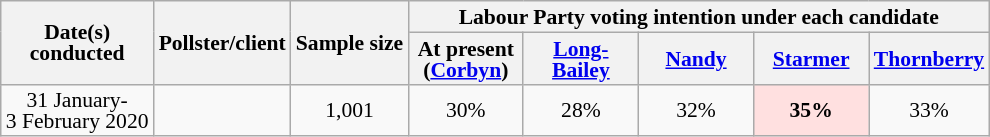<table class="wikitable" style="text-align:center;font-size:90%;line-height:14px">
<tr>
<th rowspan="2">Date(s)<br>conducted</th>
<th rowspan="2">Pollster/client</th>
<th rowspan="2">Sample size</th>
<th colspan="5">Labour Party voting intention under each candidate</th>
</tr>
<tr>
<th style="width:70px">At present (<a href='#'>Corbyn</a>)</th>
<th style="width:70px"><a href='#'>Long-Bailey</a></th>
<th style="width:70px"><a href='#'>Nandy</a></th>
<th style="width:70px"><a href='#'>Starmer</a></th>
<th style="width:70px"><a href='#'>Thornberry</a></th>
</tr>
<tr>
<td>31 January-<br>3 February 2020</td>
<td></td>
<td>1,001</td>
<td>30%</td>
<td>28%</td>
<td>32%</td>
<td style="background:#FFE0E0"><strong>35%</strong></td>
<td>33%</td>
</tr>
</table>
